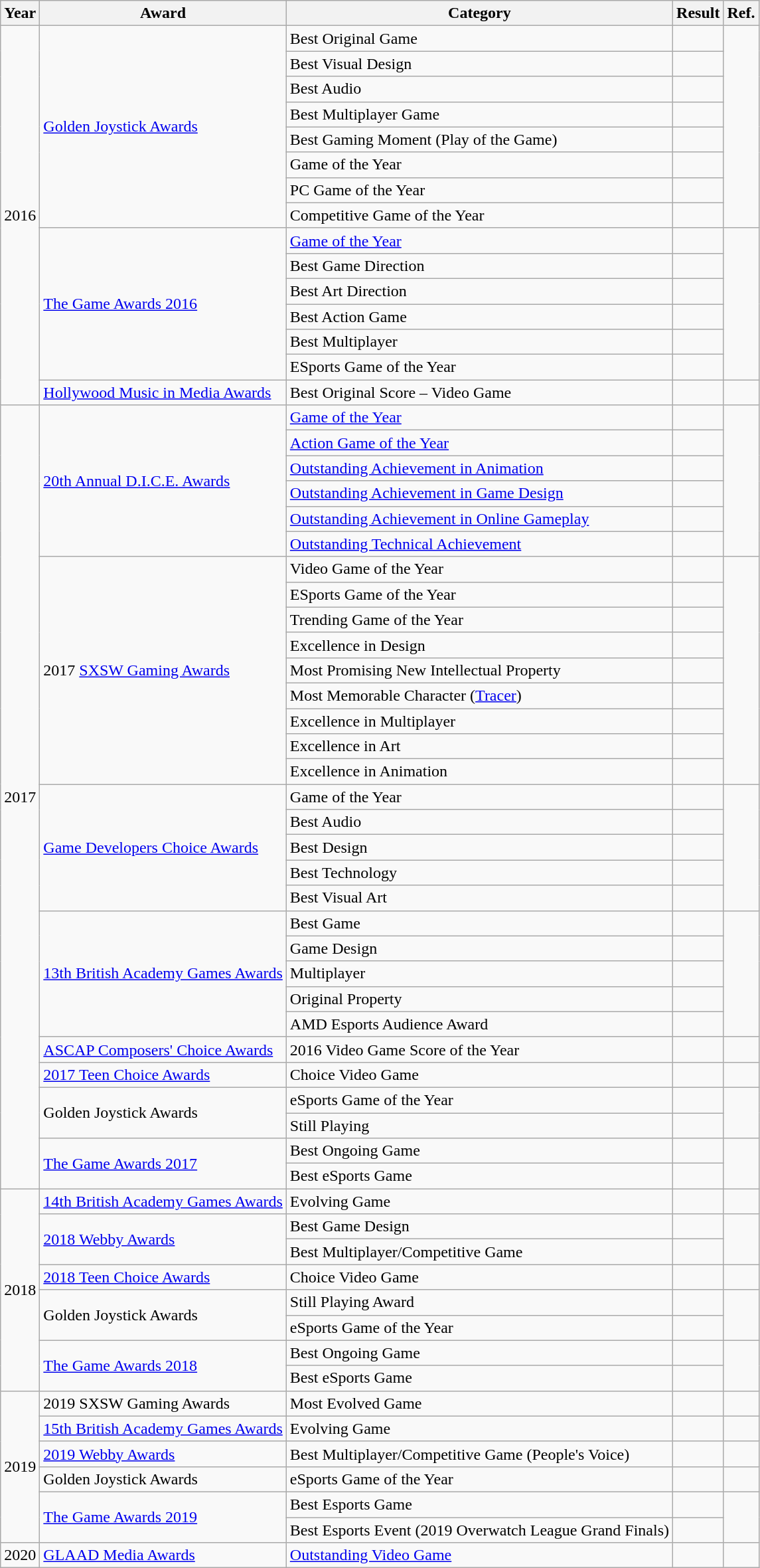<table class="wikitable sortable mw-collapsible">
<tr>
<th>Year</th>
<th>Award</th>
<th>Category</th>
<th>Result</th>
<th>Ref.</th>
</tr>
<tr>
<td rowspan="15" style="text-align:center;">2016</td>
<td rowspan="8"><a href='#'>Golden Joystick Awards</a></td>
<td>Best Original Game</td>
<td></td>
<td rowspan="8" style="text-align:center;"></td>
</tr>
<tr>
<td>Best Visual Design</td>
<td></td>
</tr>
<tr>
<td>Best Audio</td>
<td></td>
</tr>
<tr>
<td>Best Multiplayer Game</td>
<td></td>
</tr>
<tr>
<td>Best Gaming Moment (Play of the Game)</td>
<td></td>
</tr>
<tr>
<td>Game of the Year</td>
<td></td>
</tr>
<tr>
<td>PC Game of the Year</td>
<td></td>
</tr>
<tr>
<td>Competitive Game of the Year</td>
<td></td>
</tr>
<tr>
<td rowspan="6"><a href='#'>The Game Awards 2016</a></td>
<td><a href='#'>Game of the Year</a></td>
<td></td>
<td rowspan="6" style="text-align:center;"></td>
</tr>
<tr>
<td>Best Game Direction</td>
<td></td>
</tr>
<tr>
<td>Best Art Direction</td>
<td></td>
</tr>
<tr>
<td>Best Action Game</td>
<td></td>
</tr>
<tr>
<td>Best Multiplayer</td>
<td></td>
</tr>
<tr>
<td>ESports Game of the Year</td>
<td></td>
</tr>
<tr>
<td rowspan="1"><a href='#'>Hollywood Music in Media Awards</a></td>
<td>Best Original Score – Video Game</td>
<td></td>
<td style="text-align:center;"></td>
</tr>
<tr>
<td rowspan="31" style="text-align:center;">2017</td>
<td rowspan="6"><a href='#'>20th Annual D.I.C.E. Awards</a></td>
<td><a href='#'>Game of the Year</a></td>
<td></td>
<td rowspan="6" style="text-align:center;"></td>
</tr>
<tr>
<td><a href='#'>Action Game of the Year</a></td>
<td></td>
</tr>
<tr>
<td><a href='#'>Outstanding Achievement in Animation</a></td>
<td></td>
</tr>
<tr>
<td><a href='#'>Outstanding Achievement in Game Design</a></td>
<td></td>
</tr>
<tr>
<td><a href='#'>Outstanding Achievement in Online Gameplay</a></td>
<td></td>
</tr>
<tr>
<td><a href='#'>Outstanding Technical Achievement</a></td>
<td></td>
</tr>
<tr>
<td rowspan="9">2017 <a href='#'>SXSW Gaming Awards</a></td>
<td>Video Game of the Year</td>
<td></td>
<td rowspan="9" style="text-align:center;"></td>
</tr>
<tr>
<td>ESports Game of the Year</td>
<td></td>
</tr>
<tr>
<td>Trending Game of the Year</td>
<td></td>
</tr>
<tr>
<td>Excellence in Design</td>
<td></td>
</tr>
<tr>
<td>Most Promising New Intellectual Property</td>
<td></td>
</tr>
<tr>
<td>Most Memorable Character (<a href='#'>Tracer</a>)</td>
<td></td>
</tr>
<tr>
<td>Excellence in Multiplayer</td>
<td></td>
</tr>
<tr>
<td>Excellence in Art</td>
<td></td>
</tr>
<tr>
<td>Excellence in Animation</td>
<td></td>
</tr>
<tr>
<td rowspan="5"><a href='#'>Game Developers Choice Awards</a></td>
<td>Game of the Year</td>
<td></td>
<td rowspan="5" style="text-align:center;"></td>
</tr>
<tr>
<td>Best Audio</td>
<td></td>
</tr>
<tr>
<td>Best Design</td>
<td></td>
</tr>
<tr>
<td>Best Technology</td>
<td></td>
</tr>
<tr>
<td>Best Visual Art</td>
<td></td>
</tr>
<tr>
<td rowspan="5"><a href='#'>13th British Academy Games Awards</a></td>
<td>Best Game</td>
<td></td>
<td rowspan="5" style="text-align:center;"></td>
</tr>
<tr>
<td>Game Design</td>
<td></td>
</tr>
<tr>
<td>Multiplayer</td>
<td></td>
</tr>
<tr>
<td>Original Property</td>
<td></td>
</tr>
<tr>
<td>AMD Esports Audience Award</td>
<td></td>
</tr>
<tr>
<td rowspan="1"><a href='#'>ASCAP Composers' Choice Awards</a></td>
<td>2016 Video Game Score of the Year</td>
<td></td>
<td rowspan="1" style="text-align:center;"></td>
</tr>
<tr>
<td rowspan="1"><a href='#'>2017 Teen Choice Awards</a></td>
<td>Choice Video Game</td>
<td></td>
<td rowspan="1" style="text-align:center;"></td>
</tr>
<tr>
<td rowspan="2">Golden Joystick Awards</td>
<td>eSports Game of the Year</td>
<td></td>
<td rowspan="2" style="text-align:center;"></td>
</tr>
<tr>
<td>Still Playing</td>
<td></td>
</tr>
<tr>
<td rowspan="2"><a href='#'>The Game Awards 2017</a></td>
<td>Best Ongoing Game</td>
<td></td>
<td rowspan="2" style="text-align:center;"></td>
</tr>
<tr>
<td>Best eSports Game</td>
<td></td>
</tr>
<tr>
<td rowspan="8" style="text-align:center;">2018</td>
<td rowspan="1"><a href='#'>14th British Academy Games Awards</a></td>
<td>Evolving Game</td>
<td></td>
<td rowspan="1" style="text-align:center;"></td>
</tr>
<tr>
<td rowspan="2"><a href='#'>2018 Webby Awards</a></td>
<td>Best Game Design</td>
<td></td>
<td rowspan="2" style="text-align:center;"></td>
</tr>
<tr>
<td>Best Multiplayer/Competitive Game</td>
<td></td>
</tr>
<tr>
<td rowspan="1"><a href='#'>2018 Teen Choice Awards</a></td>
<td>Choice Video Game</td>
<td></td>
<td rowspan="1" style="text-align:center;"></td>
</tr>
<tr>
<td rowspan="2">Golden Joystick Awards</td>
<td>Still Playing Award</td>
<td></td>
<td rowspan="2" style="text-align:center;"></td>
</tr>
<tr>
<td>eSports Game of the Year</td>
<td></td>
</tr>
<tr>
<td rowspan="2"><a href='#'>The Game Awards 2018</a></td>
<td>Best Ongoing Game</td>
<td></td>
<td rowspan="2" style="text-align:center;"></td>
</tr>
<tr>
<td>Best eSports Game</td>
<td></td>
</tr>
<tr>
<td rowspan="6" style="text-align:center;">2019</td>
<td rowspan="1">2019 SXSW Gaming Awards</td>
<td>Most Evolved Game</td>
<td></td>
<td rowspan="1" style="text-align:center;"></td>
</tr>
<tr>
<td rowspan="1"><a href='#'>15th British Academy Games Awards</a></td>
<td>Evolving Game</td>
<td></td>
<td rowspan="1" style="text-align:center;"></td>
</tr>
<tr>
<td rowspan="1"><a href='#'>2019 Webby Awards</a></td>
<td>Best Multiplayer/Competitive Game (People's Voice)</td>
<td></td>
<td rowspan="1" style="text-align:center;"></td>
</tr>
<tr>
<td rowspan="1">Golden Joystick Awards</td>
<td>eSports Game of the Year</td>
<td></td>
<td rowspan="1" style="text-align:center;"></td>
</tr>
<tr>
<td rowspan="2"><a href='#'>The Game Awards 2019</a></td>
<td>Best Esports Game</td>
<td></td>
<td rowspan="2" style="text-align:center;"></td>
</tr>
<tr>
<td>Best Esports Event (2019 Overwatch League Grand Finals)</td>
<td></td>
</tr>
<tr>
<td rowspan="1" style="text-align:center;">2020</td>
<td rowspan="1"><a href='#'>GLAAD Media Awards</a></td>
<td><a href='#'>Outstanding Video Game</a></td>
<td></td>
<td rowspan="1" style="text-align:center;"></td>
</tr>
</table>
